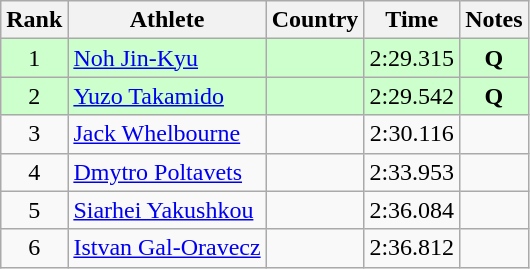<table class="wikitable sortable" style="text-align:center">
<tr>
<th>Rank</th>
<th>Athlete</th>
<th>Country</th>
<th>Time</th>
<th>Notes</th>
</tr>
<tr bgcolor="#ccffcc">
<td>1</td>
<td align=left><a href='#'>Noh Jin-Kyu</a></td>
<td align=left></td>
<td>2:29.315</td>
<td><strong>Q</strong></td>
</tr>
<tr bgcolor="#ccffcc">
<td>2</td>
<td align=left><a href='#'>Yuzo Takamido</a></td>
<td align=left></td>
<td>2:29.542</td>
<td><strong>Q</strong></td>
</tr>
<tr>
<td>3</td>
<td align=left><a href='#'>Jack Whelbourne</a></td>
<td align=left></td>
<td>2:30.116</td>
<td></td>
</tr>
<tr>
<td>4</td>
<td align=left><a href='#'>Dmytro Poltavets</a></td>
<td align=left></td>
<td>2:33.953</td>
<td></td>
</tr>
<tr>
<td>5</td>
<td align=left><a href='#'>Siarhei Yakushkou</a></td>
<td align=left></td>
<td>2:36.084</td>
<td></td>
</tr>
<tr>
<td>6</td>
<td align=left><a href='#'>Istvan Gal-Oravecz</a></td>
<td align=left></td>
<td>2:36.812</td>
<td></td>
</tr>
</table>
